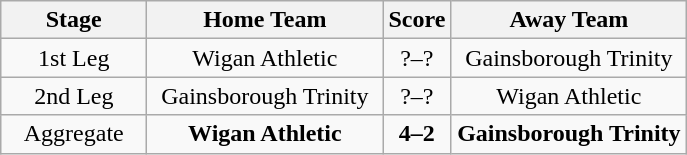<table class="wikitable" style="text-align:center">
<tr>
<th width=90>Stage</th>
<th width=150>Home Team</th>
<th width=20>Score</th>
<th width=150>Away Team</th>
</tr>
<tr>
<td>1st Leg</td>
<td>Wigan Athletic</td>
<td>?–?</td>
<td>Gainsborough Trinity</td>
</tr>
<tr>
<td>2nd Leg</td>
<td>Gainsborough Trinity</td>
<td>?–?</td>
<td>Wigan Athletic</td>
</tr>
<tr>
<td>Aggregate</td>
<td><strong>Wigan Athletic</strong></td>
<td><strong>4–2</strong></td>
<td><strong>Gainsborough Trinity</strong></td>
</tr>
</table>
